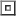<table>
<tr>
<td><br><table border=1>
<tr>
<td></td>
</tr>
</table>
</td>
</tr>
<tr>
</tr>
</table>
